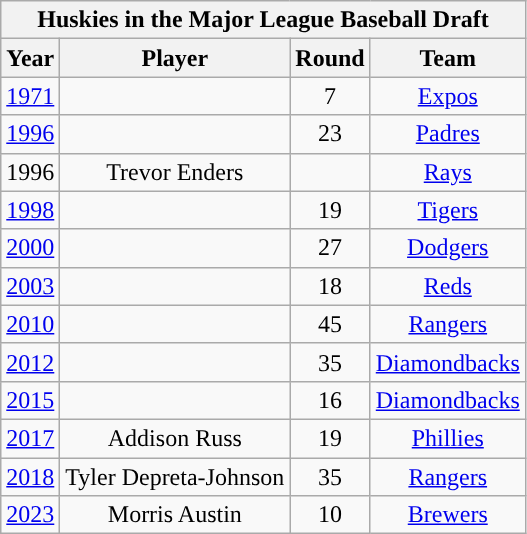<table class="wikitable sortable collapsible collapsed" style="text-align:center">
<tr>
<th colspan=4>Huskies in the Major League Baseball Draft</th>
</tr>
<tr>
<th>Year</th>
<th>Player</th>
<th>Round</th>
<th>Team</th>
</tr>
<tr>
<td><a href='#'>1971</a></td>
<td></td>
<td>7</td>
<td><a href='#'>Expos</a></td>
</tr>
<tr>
<td><a href='#'>1996</a></td>
<td></td>
<td>23</td>
<td><a href='#'>Padres</a></td>
</tr>
<tr>
<td>1996</td>
<td>Trevor Enders</td>
<td></td>
<td><a href='#'>Rays</a></td>
</tr>
<tr>
<td><a href='#'>1998</a></td>
<td></td>
<td>19</td>
<td><a href='#'>Tigers</a></td>
</tr>
<tr>
<td><a href='#'>2000</a></td>
<td></td>
<td>27</td>
<td><a href='#'>Dodgers</a></td>
</tr>
<tr>
<td><a href='#'>2003</a></td>
<td></td>
<td>18</td>
<td><a href='#'>Reds</a></td>
</tr>
<tr>
<td><a href='#'>2010</a></td>
<td></td>
<td>45</td>
<td><a href='#'>Rangers</a></td>
</tr>
<tr>
<td><a href='#'>2012</a></td>
<td></td>
<td>35</td>
<td><a href='#'>Diamondbacks</a></td>
</tr>
<tr>
<td><a href='#'>2015</a></td>
<td></td>
<td>16</td>
<td><a href='#'>Diamondbacks</a></td>
</tr>
<tr>
<td><a href='#'>2017</a></td>
<td>Addison Russ</td>
<td>19</td>
<td><a href='#'>Phillies</a></td>
</tr>
<tr>
<td><a href='#'>2018</a></td>
<td>Tyler Depreta-Johnson</td>
<td>35</td>
<td><a href='#'>Rangers</a></td>
</tr>
<tr>
<td><a href='#'>2023</a></td>
<td>Morris Austin</td>
<td>10</td>
<td><a href='#'>Brewers</a></td>
</tr>
</table>
